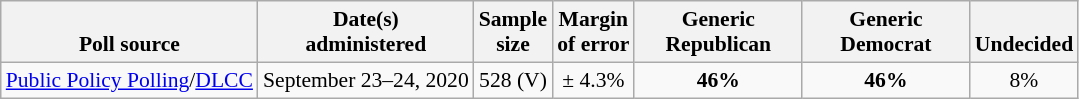<table class="wikitable" style="font-size:90%;text-align:center;">
<tr valign=bottom>
<th>Poll source</th>
<th>Date(s)<br>administered</th>
<th>Sample<br>size</th>
<th>Margin<br>of error</th>
<th style="width:105px">Generic<br>Republican</th>
<th style="width:105px">Generic<br>Democrat</th>
<th>Undecided</th>
</tr>
<tr>
<td style="text-align:left;"><a href='#'>Public Policy Polling</a>/<a href='#'>DLCC</a></td>
<td>September 23–24, 2020</td>
<td>528 (V)</td>
<td>± 4.3%</td>
<td><strong>46%</strong></td>
<td><strong>46%</strong></td>
<td>8%</td>
</tr>
</table>
